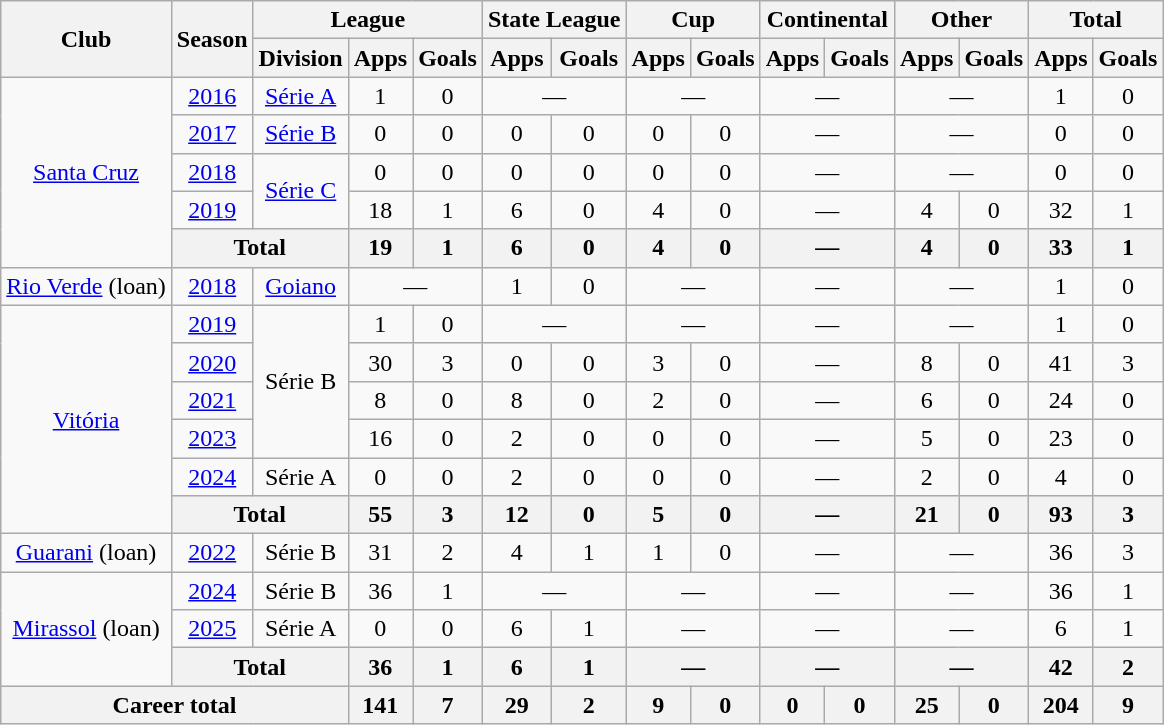<table class="wikitable" style="text-align: center">
<tr>
<th rowspan="2">Club</th>
<th rowspan="2">Season</th>
<th colspan="3">League</th>
<th colspan="2">State League</th>
<th colspan="2">Cup</th>
<th colspan="2">Continental</th>
<th colspan="2">Other</th>
<th colspan="2">Total</th>
</tr>
<tr>
<th>Division</th>
<th>Apps</th>
<th>Goals</th>
<th>Apps</th>
<th>Goals</th>
<th>Apps</th>
<th>Goals</th>
<th>Apps</th>
<th>Goals</th>
<th>Apps</th>
<th>Goals</th>
<th>Apps</th>
<th>Goals</th>
</tr>
<tr>
<td rowspan="5"><a href='#'>Santa Cruz</a></td>
<td><a href='#'>2016</a></td>
<td><a href='#'>Série A</a></td>
<td>1</td>
<td>0</td>
<td colspan="2">—</td>
<td colspan="2">—</td>
<td colspan="2">—</td>
<td colspan="2">—</td>
<td>1</td>
<td>0</td>
</tr>
<tr>
<td><a href='#'>2017</a></td>
<td><a href='#'>Série B</a></td>
<td>0</td>
<td>0</td>
<td>0</td>
<td>0</td>
<td>0</td>
<td>0</td>
<td colspan="2">—</td>
<td colspan="2">—</td>
<td>0</td>
<td>0</td>
</tr>
<tr>
<td><a href='#'>2018</a></td>
<td rowspan="2"><a href='#'>Série C</a></td>
<td>0</td>
<td>0</td>
<td>0</td>
<td>0</td>
<td>0</td>
<td>0</td>
<td colspan="2">—</td>
<td colspan="2">—</td>
<td>0</td>
<td>0</td>
</tr>
<tr>
<td><a href='#'>2019</a></td>
<td>18</td>
<td>1</td>
<td>6</td>
<td>0</td>
<td>4</td>
<td>0</td>
<td colspan="2">—</td>
<td>4</td>
<td>0</td>
<td>32</td>
<td>1</td>
</tr>
<tr>
<th colspan="2">Total</th>
<th>19</th>
<th>1</th>
<th>6</th>
<th>0</th>
<th>4</th>
<th>0</th>
<th colspan="2">—</th>
<th>4</th>
<th>0</th>
<th>33</th>
<th>1</th>
</tr>
<tr>
<td><a href='#'>Rio Verde</a> (loan)</td>
<td><a href='#'>2018</a></td>
<td><a href='#'>Goiano</a></td>
<td colspan="2">—</td>
<td>1</td>
<td>0</td>
<td colspan="2">—</td>
<td colspan="2">—</td>
<td colspan="2">—</td>
<td>1</td>
<td>0</td>
</tr>
<tr>
<td rowspan="6"><a href='#'>Vitória</a></td>
<td><a href='#'>2019</a></td>
<td rowspan="4">Série B</td>
<td>1</td>
<td>0</td>
<td colspan="2">—</td>
<td colspan="2">—</td>
<td colspan="2">—</td>
<td colspan="2">—</td>
<td>1</td>
<td>0</td>
</tr>
<tr>
<td><a href='#'>2020</a></td>
<td>30</td>
<td>3</td>
<td>0</td>
<td>0</td>
<td>3</td>
<td>0</td>
<td colspan="2">—</td>
<td>8</td>
<td>0</td>
<td>41</td>
<td>3</td>
</tr>
<tr>
<td><a href='#'>2021</a></td>
<td>8</td>
<td>0</td>
<td>8</td>
<td>0</td>
<td>2</td>
<td>0</td>
<td colspan="2">—</td>
<td>6</td>
<td>0</td>
<td>24</td>
<td>0</td>
</tr>
<tr>
<td><a href='#'>2023</a></td>
<td>16</td>
<td>0</td>
<td>2</td>
<td>0</td>
<td>0</td>
<td>0</td>
<td colspan="2">—</td>
<td>5</td>
<td>0</td>
<td>23</td>
<td>0</td>
</tr>
<tr>
<td><a href='#'>2024</a></td>
<td>Série A</td>
<td>0</td>
<td>0</td>
<td>2</td>
<td>0</td>
<td>0</td>
<td>0</td>
<td colspan="2">—</td>
<td>2</td>
<td>0</td>
<td>4</td>
<td>0</td>
</tr>
<tr>
<th colspan="2">Total</th>
<th>55</th>
<th>3</th>
<th>12</th>
<th>0</th>
<th>5</th>
<th>0</th>
<th colspan="2">—</th>
<th>21</th>
<th>0</th>
<th>93</th>
<th>3</th>
</tr>
<tr>
<td><a href='#'>Guarani</a> (loan)</td>
<td><a href='#'>2022</a></td>
<td>Série B</td>
<td>31</td>
<td>2</td>
<td>4</td>
<td>1</td>
<td>1</td>
<td>0</td>
<td colspan="2">—</td>
<td colspan="2">—</td>
<td>36</td>
<td>3</td>
</tr>
<tr>
<td rowspan="3"><a href='#'>Mirassol</a> (loan)</td>
<td><a href='#'>2024</a></td>
<td>Série B</td>
<td>36</td>
<td>1</td>
<td colspan="2">—</td>
<td colspan="2">—</td>
<td colspan="2">—</td>
<td colspan="2">—</td>
<td>36</td>
<td>1</td>
</tr>
<tr>
<td><a href='#'>2025</a></td>
<td>Série A</td>
<td>0</td>
<td>0</td>
<td>6</td>
<td>1</td>
<td colspan="2">—</td>
<td colspan="2">—</td>
<td colspan="2">—</td>
<td>6</td>
<td>1</td>
</tr>
<tr>
<th colspan="2">Total</th>
<th>36</th>
<th>1</th>
<th>6</th>
<th>1</th>
<th colspan="2">—</th>
<th colspan="2">—</th>
<th colspan="2">—</th>
<th>42</th>
<th>2</th>
</tr>
<tr>
<th colspan="3"><strong>Career total</strong></th>
<th>141</th>
<th>7</th>
<th>29</th>
<th>2</th>
<th>9</th>
<th>0</th>
<th>0</th>
<th>0</th>
<th>25</th>
<th>0</th>
<th>204</th>
<th>9</th>
</tr>
</table>
